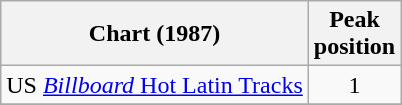<table class="wikitable">
<tr>
<th align="left">Chart (1987)</th>
<th align="left">Peak<br>position</th>
</tr>
<tr>
<td align="left">US <a href='#'><em>Billboard</em> Hot Latin Tracks</a></td>
<td align="center">1</td>
</tr>
<tr>
</tr>
</table>
